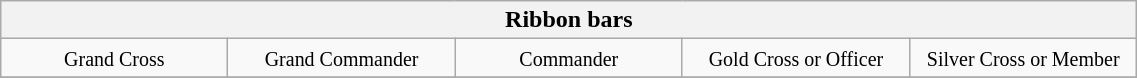<table align=center class=wikitable width=60%>
<tr>
<th colspan=5><strong>Ribbon bars</strong></th>
</tr>
<tr>
<td width=20% valign=top align=center><small>Grand Cross</small></td>
<td width=20% valign=top align=center><small>Grand Commander</small></td>
<td width=20% valign=top align=center><small>Commander</small></td>
<td width=20% valign=top align=center><small>Gold Cross or Officer</small></td>
<td width=20% valign=top align=center><small>Silver Cross or Member</small></td>
</tr>
<tr>
</tr>
</table>
